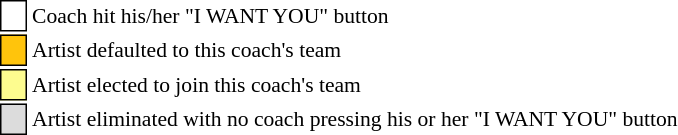<table class="toccolours" style="font-size: 90%; white-space: nowrap;">
<tr>
<td style="background-color:white; border: 1px solid black;"> <strong></strong> </td>
<td>Coach hit his/her "I WANT YOU" button</td>
</tr>
<tr>
<td style="background-color:#FFC40C; border: 1px solid black">    </td>
<td>Artist defaulted to this coach's team</td>
</tr>
<tr>
<td style="background-color:#fdfc8f; border: 1px solid black;">    </td>
<td style="padding-right: 8px">Artist elected to join this coach's team</td>
</tr>
<tr>
<td style="background-color:#DCDCDC; border: 1px solid black">    </td>
<td>Artist eliminated with no coach pressing his or her "I WANT YOU" button</td>
</tr>
</table>
